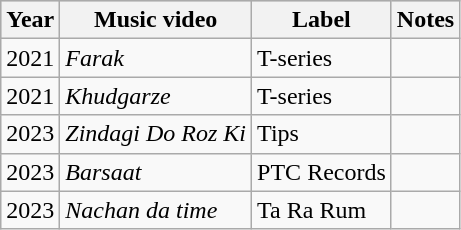<table class="wikitable sortable">
<tr style="background:#ccc; text-align:center;">
<th>Year</th>
<th>Music video</th>
<th>Label</th>
<th>Notes</th>
</tr>
<tr>
<td>2021</td>
<td><em>Farak</em></td>
<td>T-series</td>
<td></td>
</tr>
<tr>
<td>2021</td>
<td><em>Khudgarze</em></td>
<td>T-series</td>
<td></td>
</tr>
<tr>
<td>2023</td>
<td><em>Zindagi Do Roz Ki</em></td>
<td>Tips</td>
<td></td>
</tr>
<tr>
<td>2023</td>
<td><em>Barsaat</em></td>
<td>PTC Records</td>
<td></td>
</tr>
<tr>
<td>2023</td>
<td><em>Nachan da time</em></td>
<td>Ta Ra Rum</td>
<td></td>
</tr>
</table>
